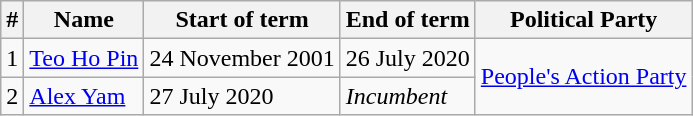<table class="wikitable sortable">
<tr>
<th>#</th>
<th>Name</th>
<th>Start of term</th>
<th>End of term</th>
<th>Political Party</th>
</tr>
<tr>
<td>1</td>
<td><a href='#'>Teo Ho Pin</a></td>
<td>24 November 2001</td>
<td>26 July 2020</td>
<td rowspan="2"><a href='#'>People's Action Party</a></td>
</tr>
<tr>
<td>2</td>
<td><a href='#'>Alex Yam</a></td>
<td>27 July 2020</td>
<td><em>Incumbent</em></td>
</tr>
</table>
